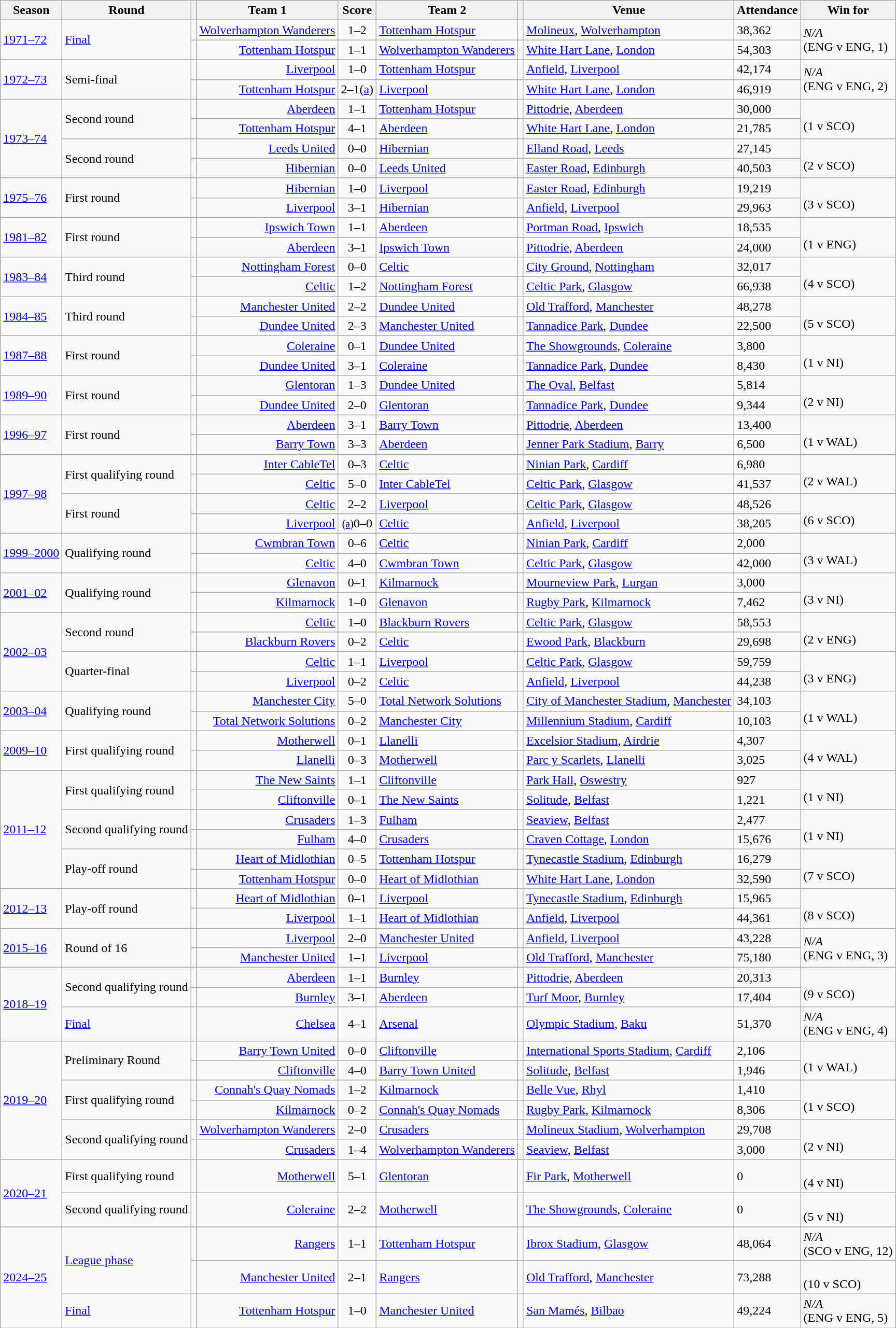<table class="wikitable">
<tr>
<th>Season</th>
<th>Round</th>
<th></th>
<th>Team 1</th>
<th>Score</th>
<th>Team 2</th>
<th></th>
<th>Venue</th>
<th>Attendance</th>
<th>Win for</th>
</tr>
<tr>
<td rowspan=2><a href='#'>1971–72</a></td>
<td rowspan=2><a href='#'>Final</a></td>
<td align=center></td>
<td align="right"><a href='#'>Wolverhampton Wanderers</a></td>
<td style="text-align:center;">1–2</td>
<td><a href='#'>Tottenham Hotspur</a></td>
<td align=center></td>
<td><a href='#'>Molineux</a>, <a href='#'>Wolverhampton</a></td>
<td>38,362</td>
<td rowspan=2><em>N/A</em><br>(ENG v ENG, 1)</td>
</tr>
<tr>
<td align=center></td>
<td align="right"><a href='#'>Tottenham Hotspur</a></td>
<td style="text-align:center;">1–1</td>
<td><a href='#'>Wolverhampton Wanderers</a></td>
<td align=center></td>
<td><a href='#'>White Hart Lane</a>, <a href='#'>London</a></td>
<td>54,303</td>
</tr>
<tr>
<td rowspan="2"><a href='#'>1972–73</a></td>
<td rowspan="2">Semi-final</td>
<td></td>
<td align="right"><a href='#'>Liverpool</a></td>
<td style="text-align:center;">1–0</td>
<td><a href='#'>Tottenham Hotspur</a></td>
<td></td>
<td><a href='#'>Anfield</a>, <a href='#'>Liverpool</a></td>
<td>42,174</td>
<td rowspan="2"><em>N/A</em><br>(ENG v ENG, 2)</td>
</tr>
<tr>
<td></td>
<td align="right"><a href='#'>Tottenham Hotspur</a></td>
<td style="text-align:center;">2–1(<a href='#'>a</a>)</td>
<td><a href='#'>Liverpool</a></td>
<td></td>
<td><a href='#'>White Hart Lane</a>, <a href='#'>London</a></td>
<td>46,919</td>
</tr>
<tr>
<td rowspan=4><a href='#'>1973–74</a></td>
<td rowspan=2>Second round</td>
<td align=center></td>
<td align="right"><a href='#'>Aberdeen</a></td>
<td style="text-align:center;">1–1</td>
<td><a href='#'>Tottenham Hotspur</a></td>
<td align=center></td>
<td><a href='#'>Pittodrie</a>, <a href='#'>Aberdeen</a></td>
<td>30,000</td>
<td rowspan=2> <br>(1 v SCO)</td>
</tr>
<tr>
<td align=center></td>
<td align="right"><a href='#'>Tottenham Hotspur</a></td>
<td style="text-align:center;">4–1</td>
<td><a href='#'>Aberdeen</a></td>
<td align=center></td>
<td><a href='#'>White Hart Lane</a>, <a href='#'>London</a></td>
<td>21,785</td>
</tr>
<tr>
<td rowspan=2>Second round</td>
<td align=center></td>
<td align="right"><a href='#'>Leeds United</a></td>
<td style="text-align:center;">0–0</td>
<td><a href='#'>Hibernian</a></td>
<td align=center></td>
<td><a href='#'>Elland Road</a>, <a href='#'>Leeds</a></td>
<td>27,145</td>
<td rowspan=2> <br>(2 v SCO)</td>
</tr>
<tr>
<td align=center></td>
<td align="right"><a href='#'>Hibernian</a></td>
<td style="text-align:center;">0–0<br><small></small></td>
<td><a href='#'>Leeds United</a></td>
<td align=center></td>
<td><a href='#'>Easter Road</a>, <a href='#'>Edinburgh</a></td>
<td>40,503</td>
</tr>
<tr>
<td rowspan=2><a href='#'>1975–76</a></td>
<td rowspan=2>First round</td>
<td align=center></td>
<td align="right"><a href='#'>Hibernian</a></td>
<td style="text-align:center;">1–0</td>
<td><a href='#'>Liverpool</a></td>
<td align=center></td>
<td><a href='#'>Easter Road</a>, <a href='#'>Edinburgh</a></td>
<td>19,219</td>
<td rowspan=2> <br>(3 v SCO)</td>
</tr>
<tr>
<td align=center></td>
<td align="right"><a href='#'>Liverpool</a></td>
<td style="text-align:center;">3–1</td>
<td><a href='#'>Hibernian</a></td>
<td align=center></td>
<td><a href='#'>Anfield</a>, <a href='#'>Liverpool</a></td>
<td>29,963</td>
</tr>
<tr>
<td rowspan=2><a href='#'>1981–82</a></td>
<td rowspan=2>First round</td>
<td align=center></td>
<td align="right"><a href='#'>Ipswich Town</a></td>
<td style="text-align:center;">1–1</td>
<td><a href='#'>Aberdeen</a></td>
<td align=center></td>
<td><a href='#'>Portman Road</a>, <a href='#'>Ipswich</a></td>
<td>18,535</td>
<td rowspan=2> <br>(1 v ENG)</td>
</tr>
<tr>
<td align=center></td>
<td align="right"><a href='#'>Aberdeen</a></td>
<td style="text-align:center;">3–1</td>
<td><a href='#'>Ipswich Town</a></td>
<td align=center></td>
<td><a href='#'>Pittodrie</a>, <a href='#'>Aberdeen</a></td>
<td>24,000</td>
</tr>
<tr>
<td rowspan=2><a href='#'>1983–84</a></td>
<td rowspan=2>Third round</td>
<td align=center></td>
<td align="right"><a href='#'>Nottingham Forest</a></td>
<td style="text-align:center;">0–0</td>
<td><a href='#'>Celtic</a></td>
<td align=center></td>
<td><a href='#'>City Ground</a>, <a href='#'>Nottingham</a></td>
<td>32,017</td>
<td rowspan=2> <br>(4 v SCO)</td>
</tr>
<tr>
<td align=center></td>
<td align="right"><a href='#'>Celtic</a></td>
<td style="text-align:center;">1–2</td>
<td><a href='#'>Nottingham Forest</a></td>
<td align=center></td>
<td><a href='#'>Celtic Park</a>, <a href='#'>Glasgow</a></td>
<td>66,938</td>
</tr>
<tr>
<td rowspan=2><a href='#'>1984–85</a></td>
<td rowspan=2>Third round</td>
<td align=center></td>
<td align="right"><a href='#'>Manchester United</a></td>
<td style="text-align:center;">2–2</td>
<td><a href='#'>Dundee United</a></td>
<td align=center></td>
<td><a href='#'>Old Trafford</a>, <a href='#'>Manchester</a></td>
<td>48,278</td>
<td rowspan=2> <br>(5 v SCO)</td>
</tr>
<tr>
<td align=center></td>
<td align="right"><a href='#'>Dundee United</a></td>
<td style="text-align:center;">2–3</td>
<td><a href='#'>Manchester United</a></td>
<td align=center></td>
<td><a href='#'>Tannadice Park</a>, <a href='#'>Dundee</a></td>
<td>22,500</td>
</tr>
<tr>
<td rowspan=2><a href='#'>1987–88</a></td>
<td rowspan=2>First round</td>
<td align=center></td>
<td align="right"><a href='#'>Coleraine</a></td>
<td style="text-align:center;">0–1</td>
<td><a href='#'>Dundee United</a></td>
<td align=center></td>
<td><a href='#'>The Showgrounds</a>, <a href='#'>Coleraine</a></td>
<td>3,800</td>
<td rowspan=2> <br>(1 v NI)</td>
</tr>
<tr>
<td align=center></td>
<td align="right"><a href='#'>Dundee United</a></td>
<td style="text-align:center;">3–1</td>
<td><a href='#'>Coleraine</a></td>
<td align=center></td>
<td><a href='#'>Tannadice Park</a>, <a href='#'>Dundee</a></td>
<td>8,430</td>
</tr>
<tr>
<td rowspan=2><a href='#'>1989–90</a></td>
<td rowspan=2>First round</td>
<td align=center></td>
<td align="right"><a href='#'>Glentoran</a></td>
<td style="text-align:center;">1–3</td>
<td><a href='#'>Dundee United</a></td>
<td align=center></td>
<td><a href='#'>The Oval</a>, <a href='#'>Belfast</a></td>
<td>5,814</td>
<td rowspan=2> <br>(2 v NI)</td>
</tr>
<tr>
<td align=center></td>
<td align="right"><a href='#'>Dundee United</a></td>
<td style="text-align:center;">2–0</td>
<td><a href='#'>Glentoran</a></td>
<td align=center></td>
<td><a href='#'>Tannadice Park</a>, <a href='#'>Dundee</a></td>
<td>9,344</td>
</tr>
<tr>
<td rowspan=2><a href='#'>1996–97</a></td>
<td rowspan=2>First round</td>
<td align=center></td>
<td align="right"><a href='#'>Aberdeen</a></td>
<td style="text-align:center;">3–1</td>
<td><a href='#'>Barry Town</a></td>
<td align=center></td>
<td><a href='#'>Pittodrie</a>, <a href='#'>Aberdeen</a></td>
<td>13,400</td>
<td rowspan=2> <br>(1 v WAL)</td>
</tr>
<tr>
<td align=center></td>
<td align="right"><a href='#'>Barry Town</a></td>
<td style="text-align:center;">3–3</td>
<td><a href='#'>Aberdeen</a></td>
<td align=center></td>
<td><a href='#'>Jenner Park Stadium</a>, <a href='#'>Barry</a></td>
<td>6,500</td>
</tr>
<tr>
<td rowspan=4><a href='#'>1997–98</a></td>
<td rowspan=2>First qualifying round</td>
<td align=center></td>
<td align="right"><a href='#'>Inter CableTel</a></td>
<td style="text-align:center;">0–3</td>
<td><a href='#'>Celtic</a></td>
<td align=center></td>
<td><a href='#'>Ninian Park</a>, <a href='#'>Cardiff</a></td>
<td>6,980</td>
<td rowspan=2> <br>(2 v WAL)</td>
</tr>
<tr>
<td align=center></td>
<td align="right"><a href='#'>Celtic</a></td>
<td style="text-align:center;">5–0</td>
<td><a href='#'>Inter CableTel</a></td>
<td align=center></td>
<td><a href='#'>Celtic Park</a>, <a href='#'>Glasgow</a></td>
<td>41,537</td>
</tr>
<tr>
<td rowspan=2>First round</td>
<td align=center></td>
<td align="right"><a href='#'>Celtic</a></td>
<td style="text-align:center;">2–2</td>
<td><a href='#'>Liverpool</a></td>
<td align=center></td>
<td><a href='#'>Celtic Park</a>, <a href='#'>Glasgow</a></td>
<td>48,526</td>
<td rowspan=2> <br>(6 v SCO)</td>
</tr>
<tr>
<td align=center></td>
<td align="right"><a href='#'>Liverpool</a></td>
<td style="text-align:center;"><small>(<a href='#'>a</a>)</small>0–0</td>
<td><a href='#'>Celtic</a></td>
<td align=center></td>
<td><a href='#'>Anfield</a>, <a href='#'>Liverpool</a></td>
<td>38,205</td>
</tr>
<tr>
<td rowspan=2><a href='#'>1999–2000</a></td>
<td rowspan=2>Qualifying round</td>
<td align=center></td>
<td align="right"><a href='#'>Cwmbran Town</a></td>
<td style="text-align:center;">0–6</td>
<td><a href='#'>Celtic</a></td>
<td align=center></td>
<td><a href='#'>Ninian Park</a>, <a href='#'>Cardiff</a></td>
<td>2,000</td>
<td rowspan=2> <br>(3 v WAL)</td>
</tr>
<tr>
<td align=center></td>
<td align="right"><a href='#'>Celtic</a></td>
<td style="text-align:center;">4–0</td>
<td><a href='#'>Cwmbran Town</a></td>
<td align=center></td>
<td><a href='#'>Celtic Park</a>, <a href='#'>Glasgow</a></td>
<td>42,000</td>
</tr>
<tr>
<td rowspan=2><a href='#'>2001–02</a></td>
<td rowspan=2>Qualifying round</td>
<td align=center></td>
<td align="right"><a href='#'>Glenavon</a></td>
<td style="text-align:center;">0–1</td>
<td><a href='#'>Kilmarnock</a></td>
<td align=center></td>
<td><a href='#'>Mourneview Park</a>, <a href='#'>Lurgan</a></td>
<td>3,000</td>
<td rowspan=2> <br>(3 v NI)</td>
</tr>
<tr>
<td align=center></td>
<td align="right"><a href='#'>Kilmarnock</a></td>
<td style="text-align:center;">1–0</td>
<td><a href='#'>Glenavon</a></td>
<td align=center></td>
<td><a href='#'>Rugby Park</a>, <a href='#'>Kilmarnock</a></td>
<td>7,462</td>
</tr>
<tr>
<td rowspan=4><a href='#'>2002–03</a></td>
<td rowspan=2>Second round</td>
<td align=center></td>
<td align="right"><a href='#'>Celtic</a></td>
<td style="text-align:center;">1–0</td>
<td><a href='#'>Blackburn Rovers</a></td>
<td align=center></td>
<td><a href='#'>Celtic Park</a>, <a href='#'>Glasgow</a></td>
<td>58,553</td>
<td rowspan=2> <br>(2 v ENG)</td>
</tr>
<tr>
<td align=center></td>
<td align="right"><a href='#'>Blackburn Rovers</a></td>
<td style="text-align:center;">0–2</td>
<td><a href='#'>Celtic</a></td>
<td align=center></td>
<td><a href='#'>Ewood Park</a>, <a href='#'>Blackburn</a></td>
<td>29,698</td>
</tr>
<tr>
<td rowspan=2>Quarter-final</td>
<td align=center></td>
<td align="right"><a href='#'>Celtic</a></td>
<td style="text-align:center;">1–1</td>
<td><a href='#'>Liverpool</a></td>
<td align=center></td>
<td><a href='#'>Celtic Park</a>, <a href='#'>Glasgow</a></td>
<td>59,759</td>
<td rowspan=2> <br>(3 v ENG)</td>
</tr>
<tr>
<td align=center></td>
<td align="right"><a href='#'>Liverpool</a></td>
<td style="text-align:center;">0–2</td>
<td><a href='#'>Celtic</a></td>
<td align=center></td>
<td><a href='#'>Anfield</a>, <a href='#'>Liverpool</a></td>
<td>44,238</td>
</tr>
<tr>
<td rowspan=2><a href='#'>2003–04</a></td>
<td rowspan=2>Qualifying round</td>
<td align=center></td>
<td align="right"><a href='#'>Manchester City</a></td>
<td style="text-align:center;">5–0</td>
<td><a href='#'>Total Network Solutions</a></td>
<td align=center></td>
<td><a href='#'>City of Manchester Stadium</a>, <a href='#'>Manchester</a></td>
<td>34,103</td>
<td rowspan=2> <br>(1 v WAL)</td>
</tr>
<tr>
<td align=center></td>
<td align="right"><a href='#'>Total Network Solutions</a></td>
<td style="text-align:center;">0–2</td>
<td><a href='#'>Manchester City</a></td>
<td align=center></td>
<td><a href='#'>Millennium Stadium</a>, <a href='#'>Cardiff</a></td>
<td>10,103</td>
</tr>
<tr>
<td rowspan=2><a href='#'>2009–10</a></td>
<td rowspan=2>First qualifying round</td>
<td align=center></td>
<td align="right"><a href='#'>Motherwell</a></td>
<td style="text-align:center;">0–1</td>
<td><a href='#'>Llanelli</a></td>
<td align=center></td>
<td><a href='#'>Excelsior Stadium</a>, <a href='#'>Airdrie</a></td>
<td>4,307</td>
<td rowspan=2> <br>(4 v WAL)</td>
</tr>
<tr>
<td align=center></td>
<td align="right"><a href='#'>Llanelli</a></td>
<td style="text-align:center;">0–3</td>
<td><a href='#'>Motherwell</a></td>
<td align=center></td>
<td><a href='#'>Parc y Scarlets</a>, <a href='#'>Llanelli</a></td>
<td>3,025</td>
</tr>
<tr>
<td rowspan=6><a href='#'>2011–12</a></td>
<td rowspan=2>First qualifying round</td>
<td align=center></td>
<td align="right"><a href='#'>The New Saints</a></td>
<td style="text-align:center;">1–1</td>
<td><a href='#'>Cliftonville</a></td>
<td align=center></td>
<td><a href='#'>Park Hall</a>, <a href='#'>Oswestry</a></td>
<td>927</td>
<td rowspan=2> <br>(1 v NI)</td>
</tr>
<tr>
<td align=center></td>
<td align="right"><a href='#'>Cliftonville</a></td>
<td style="text-align:center;">0–1</td>
<td><a href='#'>The New Saints</a></td>
<td align=center></td>
<td><a href='#'>Solitude</a>, <a href='#'>Belfast</a></td>
<td>1,221</td>
</tr>
<tr>
<td rowspan=2>Second qualifying round</td>
<td align=center></td>
<td align="right"><a href='#'>Crusaders</a></td>
<td style="text-align:center;">1–3</td>
<td><a href='#'>Fulham</a></td>
<td align=center></td>
<td><a href='#'>Seaview</a>, <a href='#'>Belfast</a></td>
<td>2,477</td>
<td rowspan=2> <br>(1 v NI)</td>
</tr>
<tr>
<td align=center></td>
<td align="right"><a href='#'>Fulham</a></td>
<td style="text-align:center;">4–0</td>
<td><a href='#'>Crusaders</a></td>
<td align=center></td>
<td><a href='#'>Craven Cottage</a>, <a href='#'>London</a></td>
<td>15,676</td>
</tr>
<tr>
<td rowspan=2>Play-off round</td>
<td align=center></td>
<td align="right"><a href='#'>Heart of Midlothian</a></td>
<td style="text-align:center;">0–5</td>
<td><a href='#'>Tottenham Hotspur</a></td>
<td align=center></td>
<td><a href='#'>Tynecastle Stadium</a>, <a href='#'>Edinburgh</a></td>
<td>16,279</td>
<td rowspan=2> <br>(7 v SCO)</td>
</tr>
<tr>
<td align=center></td>
<td align="right"><a href='#'>Tottenham Hotspur</a></td>
<td style="text-align:center;">0–0</td>
<td><a href='#'>Heart of Midlothian</a></td>
<td align=center></td>
<td><a href='#'>White Hart Lane</a>, <a href='#'>London</a></td>
<td>32,590</td>
</tr>
<tr>
<td rowspan=2><a href='#'>2012–13</a></td>
<td rowspan=2>Play-off round</td>
<td align=center></td>
<td align="right"><a href='#'>Heart of Midlothian</a></td>
<td style="text-align:center;">0–1</td>
<td><a href='#'>Liverpool</a></td>
<td align=center></td>
<td><a href='#'>Tynecastle Stadium</a>, <a href='#'>Edinburgh</a></td>
<td>15,965</td>
<td rowspan=2> <br>(8 v SCO)</td>
</tr>
<tr>
<td align=center></td>
<td align="right"><a href='#'>Liverpool</a></td>
<td style="text-align:center;">1–1</td>
<td><a href='#'>Heart of Midlothian</a></td>
<td align=center></td>
<td><a href='#'>Anfield</a>, <a href='#'>Liverpool</a></td>
<td>44,361</td>
</tr>
<tr>
<td rowspan=2><a href='#'>2015–16</a></td>
<td rowspan=2>Round of 16</td>
<td align=center></td>
<td align="right"><a href='#'>Liverpool</a></td>
<td style="text-align:center;">2–0</td>
<td><a href='#'>Manchester United</a></td>
<td align=center></td>
<td><a href='#'>Anfield</a>, <a href='#'>Liverpool</a></td>
<td>43,228</td>
<td rowspan=2><em>N/A</em><br>(ENG v ENG, 3)</td>
</tr>
<tr>
<td align=center></td>
<td align="right"><a href='#'>Manchester United</a></td>
<td style="text-align:center;">1–1</td>
<td><a href='#'>Liverpool</a></td>
<td align=center></td>
<td><a href='#'>Old Trafford</a>, <a href='#'>Manchester</a></td>
<td>75,180</td>
</tr>
<tr>
<td rowspan=3><a href='#'>2018–19</a></td>
<td rowspan=2>Second qualifying round</td>
<td align=center></td>
<td align="right"><a href='#'>Aberdeen</a></td>
<td style="text-align:center;">1–1</td>
<td><a href='#'>Burnley</a></td>
<td align=center></td>
<td><a href='#'>Pittodrie</a>, <a href='#'>Aberdeen</a></td>
<td>20,313</td>
<td rowspan=2> <br>(9 v SCO)</td>
</tr>
<tr>
<td align=center></td>
<td align="right"><a href='#'>Burnley</a></td>
<td style="text-align:center;">3–1 </td>
<td><a href='#'>Aberdeen</a></td>
<td align=center></td>
<td><a href='#'>Turf Moor</a>, <a href='#'>Burnley</a></td>
<td>17,404</td>
</tr>
<tr>
<td><a href='#'>Final</a></td>
<td align=center></td>
<td align="right"><a href='#'>Chelsea</a></td>
<td style="text-align:center;">4–1</td>
<td><a href='#'>Arsenal</a></td>
<td align=center></td>
<td><a href='#'>Olympic Stadium</a>, <a href='#'>Baku</a></td>
<td>51,370</td>
<td><em>N/A</em><br>(ENG v ENG, 4)</td>
</tr>
<tr>
<td rowspan="6"><a href='#'>2019–20</a></td>
<td rowspan="2">Preliminary Round</td>
<td align=center></td>
<td align="right"><a href='#'>Barry Town United</a></td>
<td style="text-align:center;">0–0</td>
<td><a href='#'>Cliftonville</a></td>
<td align=center></td>
<td><a href='#'>International Sports Stadium</a>, <a href='#'>Cardiff</a></td>
<td>2,106</td>
<td rowspan="2"><br>(1 v WAL)</td>
</tr>
<tr>
<td align=center></td>
<td align="right"><a href='#'>Cliftonville</a></td>
<td style="text-align:center;">4–0</td>
<td><a href='#'>Barry Town United</a></td>
<td align=center></td>
<td><a href='#'>Solitude</a>, <a href='#'>Belfast</a></td>
<td>1,946</td>
</tr>
<tr>
<td rowspan="2">First qualifying round</td>
<td align=center></td>
<td align="right"><a href='#'>Connah's Quay Nomads</a></td>
<td style="text-align:center;">1–2</td>
<td><a href='#'>Kilmarnock</a></td>
<td align=center></td>
<td><a href='#'>Belle Vue</a>, <a href='#'>Rhyl</a></td>
<td>1,410</td>
<td rowspan="2"><br>(1 v SCO)</td>
</tr>
<tr>
<td {align=center></td>
<td align="right"><a href='#'>Kilmarnock</a></td>
<td style="text-align:center;">0–2</td>
<td><a href='#'>Connah's Quay Nomads</a></td>
<td align=center></td>
<td><a href='#'>Rugby Park</a>, <a href='#'>Kilmarnock</a></td>
<td>8,306</td>
</tr>
<tr>
<td rowspan="2">Second qualifying round</td>
<td></td>
<td align="right"><a href='#'>Wolverhampton Wanderers</a></td>
<td style="text-align:center;">2–0</td>
<td><a href='#'>Crusaders</a></td>
<td></td>
<td><a href='#'>Molineux Stadium</a>, <a href='#'>Wolverhampton</a></td>
<td>29,708</td>
<td rowspan="2"><br>(2 v NI)</td>
</tr>
<tr>
<td></td>
<td align="right"><a href='#'>Crusaders</a></td>
<td style="text-align:center;">1–4</td>
<td><a href='#'>Wolverhampton Wanderers</a></td>
<td></td>
<td><a href='#'>Seaview</a>, <a href='#'>Belfast</a></td>
<td>3,000</td>
</tr>
<tr>
<td rowspan="2"><a href='#'>2020–21</a></td>
<td>First qualifying round</td>
<td></td>
<td align="right"><a href='#'>Motherwell</a></td>
<td style="text-align:center;">5–1</td>
<td><a href='#'>Glentoran</a></td>
<td></td>
<td><a href='#'>Fir Park</a>, <a href='#'>Motherwell</a></td>
<td>0</td>
<td><br>(4 v NI)</td>
</tr>
<tr>
<td>Second qualifying round</td>
<td></td>
<td align="right"><a href='#'>Coleraine</a></td>
<td style="text-align:center;">2–2<br><small></small></td>
<td><a href='#'>Motherwell</a></td>
<td></td>
<td><a href='#'>The Showgrounds</a>, <a href='#'>Coleraine</a></td>
<td>0</td>
<td><br>(5 v NI)</td>
</tr>
<tr>
</tr>
<tr>
<td rowspan="3"><a href='#'>2024–25</a></td>
<td rowspan="2"><a href='#'>League phase</a></td>
<td align=center></td>
<td align="right"><a href='#'>Rangers</a></td>
<td style="text-align:center;">1–1</td>
<td><a href='#'>Tottenham Hotspur</a></td>
<td align=center></td>
<td><a href='#'>Ibrox Stadium</a>, <a href='#'>Glasgow</a></td>
<td>48,064</td>
<td><em>N/A</em><br>(SCO v ENG, 12)</td>
</tr>
<tr>
<td align=center></td>
<td align="right"><a href='#'>Manchester United</a></td>
<td style="text-align:center;">2–1</td>
<td><a href='#'>Rangers</a></td>
<td align=center></td>
<td><a href='#'>Old Trafford</a>, <a href='#'>Manchester</a></td>
<td>73,288</td>
<td> <br>(10 v SCO)</td>
</tr>
<tr>
<td><a href='#'>Final</a></td>
<td align=center></td>
<td align="right"><a href='#'>Tottenham Hotspur</a></td>
<td style="text-align:center;">1–0</td>
<td><a href='#'>Manchester United</a></td>
<td align=center></td>
<td><a href='#'>San Mamés</a>, <a href='#'>Bilbao</a></td>
<td>49,224</td>
<td><em>N/A</em><br>(ENG v ENG, 5)</td>
</tr>
</table>
